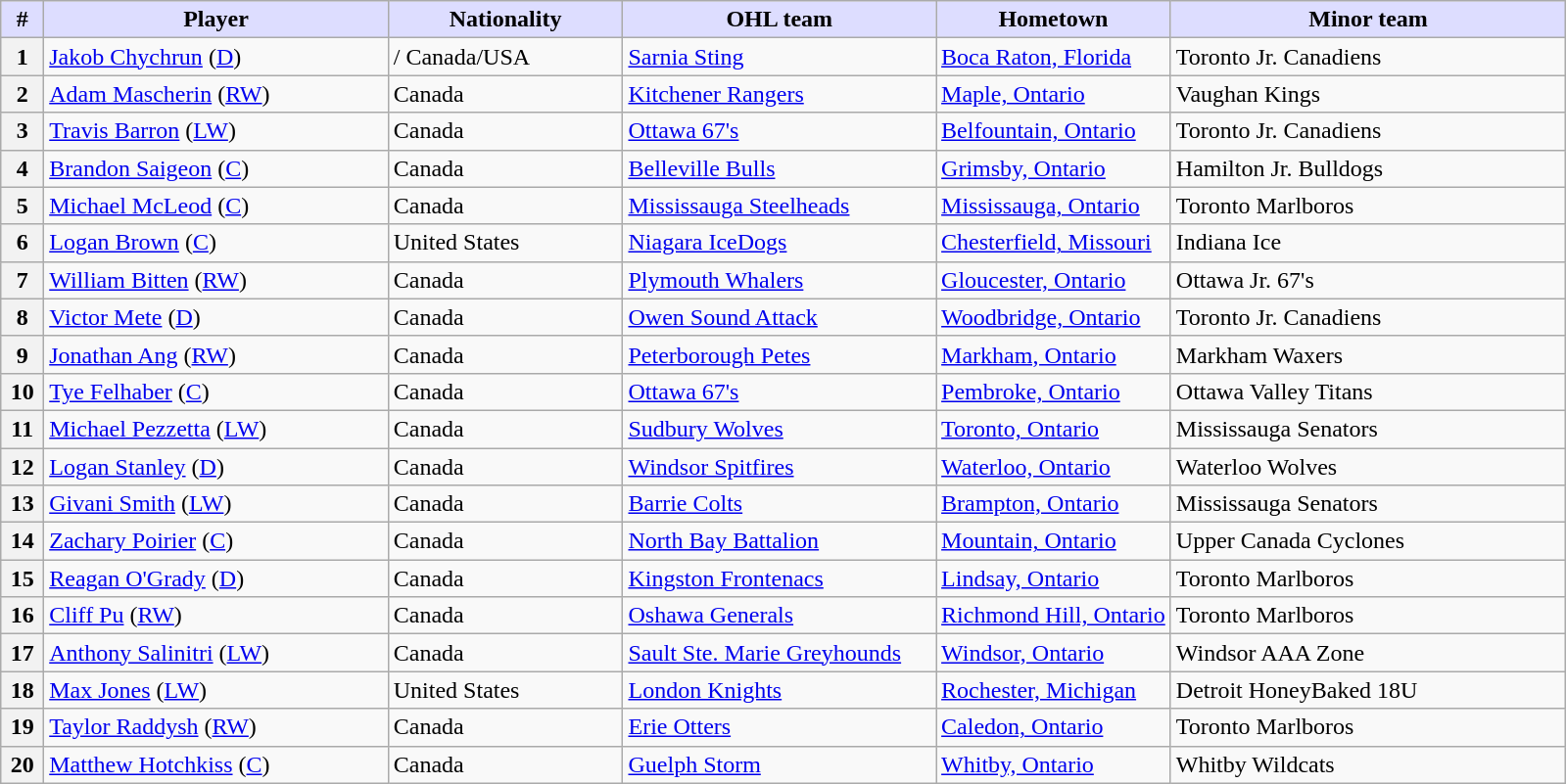<table class="wikitable">
<tr>
<th style="background:#ddf; width:2.75%;">#</th>
<th style="background:#ddf; width:22.0%;">Player</th>
<th style="background:#ddf; width:15.0%;">Nationality</th>
<th style="background:#ddf; width:20.0%;">OHL team</th>
<th style="background:#ddf; width:15.0%;">Hometown</th>
<th style="background:#ddf; width:100.0%;">Minor team</th>
</tr>
<tr>
<th>1</th>
<td><a href='#'>Jakob Chychrun</a> (<a href='#'>D</a>)</td>
<td>/ Canada/USA</td>
<td><a href='#'>Sarnia Sting</a></td>
<td><a href='#'>Boca Raton, Florida</a></td>
<td>Toronto Jr. Canadiens</td>
</tr>
<tr>
<th>2</th>
<td><a href='#'>Adam Mascherin</a> (<a href='#'>RW</a>)</td>
<td> Canada</td>
<td><a href='#'>Kitchener Rangers</a></td>
<td><a href='#'>Maple, Ontario</a></td>
<td>Vaughan Kings</td>
</tr>
<tr>
<th>3</th>
<td><a href='#'>Travis Barron</a> (<a href='#'>LW</a>)</td>
<td> Canada</td>
<td><a href='#'>Ottawa 67's</a></td>
<td><a href='#'>Belfountain, Ontario</a></td>
<td>Toronto Jr. Canadiens</td>
</tr>
<tr>
<th>4</th>
<td><a href='#'>Brandon Saigeon</a> (<a href='#'>C</a>)</td>
<td> Canada</td>
<td><a href='#'>Belleville Bulls</a></td>
<td><a href='#'>Grimsby, Ontario</a></td>
<td>Hamilton Jr. Bulldogs</td>
</tr>
<tr>
<th>5</th>
<td><a href='#'>Michael McLeod</a> (<a href='#'>C</a>)</td>
<td> Canada</td>
<td><a href='#'>Mississauga Steelheads</a></td>
<td><a href='#'>Mississauga, Ontario</a></td>
<td>Toronto Marlboros</td>
</tr>
<tr>
<th>6</th>
<td><a href='#'>Logan Brown</a> (<a href='#'>C</a>)</td>
<td> United States</td>
<td><a href='#'>Niagara IceDogs</a></td>
<td><a href='#'>Chesterfield, Missouri</a></td>
<td>Indiana Ice</td>
</tr>
<tr>
<th>7</th>
<td><a href='#'>William Bitten</a> (<a href='#'>RW</a>)</td>
<td> Canada</td>
<td><a href='#'>Plymouth Whalers</a></td>
<td><a href='#'>Gloucester, Ontario</a></td>
<td>Ottawa Jr. 67's</td>
</tr>
<tr>
<th>8</th>
<td><a href='#'>Victor Mete</a> (<a href='#'>D</a>)</td>
<td> Canada</td>
<td><a href='#'>Owen Sound Attack</a></td>
<td><a href='#'>Woodbridge, Ontario</a></td>
<td>Toronto Jr. Canadiens</td>
</tr>
<tr>
<th>9</th>
<td><a href='#'>Jonathan Ang</a> (<a href='#'>RW</a>)</td>
<td> Canada</td>
<td><a href='#'>Peterborough Petes</a></td>
<td><a href='#'>Markham, Ontario</a></td>
<td>Markham Waxers</td>
</tr>
<tr>
<th>10</th>
<td><a href='#'>Tye Felhaber</a> (<a href='#'>C</a>)</td>
<td> Canada</td>
<td><a href='#'>Ottawa 67's</a></td>
<td><a href='#'>Pembroke, Ontario</a></td>
<td>Ottawa Valley Titans</td>
</tr>
<tr>
<th>11</th>
<td><a href='#'>Michael Pezzetta</a> (<a href='#'>LW</a>)</td>
<td> Canada</td>
<td><a href='#'>Sudbury Wolves</a></td>
<td><a href='#'>Toronto, Ontario</a></td>
<td>Mississauga Senators</td>
</tr>
<tr>
<th>12</th>
<td><a href='#'>Logan Stanley</a> (<a href='#'>D</a>)</td>
<td> Canada</td>
<td><a href='#'>Windsor Spitfires</a></td>
<td><a href='#'>Waterloo, Ontario</a></td>
<td>Waterloo Wolves</td>
</tr>
<tr>
<th>13</th>
<td><a href='#'>Givani Smith</a> (<a href='#'>LW</a>)</td>
<td> Canada</td>
<td><a href='#'>Barrie Colts</a></td>
<td><a href='#'>Brampton, Ontario</a></td>
<td>Mississauga Senators</td>
</tr>
<tr>
<th>14</th>
<td><a href='#'>Zachary Poirier</a> (<a href='#'>C</a>)</td>
<td> Canada</td>
<td><a href='#'>North Bay Battalion</a></td>
<td><a href='#'>Mountain, Ontario</a></td>
<td>Upper Canada Cyclones</td>
</tr>
<tr>
<th>15</th>
<td><a href='#'>Reagan O'Grady</a> (<a href='#'>D</a>)</td>
<td> Canada</td>
<td><a href='#'>Kingston Frontenacs</a></td>
<td><a href='#'>Lindsay, Ontario</a></td>
<td>Toronto Marlboros</td>
</tr>
<tr>
<th>16</th>
<td><a href='#'>Cliff Pu</a> (<a href='#'>RW</a>)</td>
<td> Canada</td>
<td><a href='#'>Oshawa Generals</a></td>
<td><a href='#'>Richmond Hill, Ontario</a></td>
<td>Toronto Marlboros</td>
</tr>
<tr>
<th>17</th>
<td><a href='#'>Anthony Salinitri</a> (<a href='#'>LW</a>)</td>
<td> Canada</td>
<td><a href='#'>Sault Ste. Marie Greyhounds</a></td>
<td><a href='#'>Windsor, Ontario</a></td>
<td>Windsor AAA Zone</td>
</tr>
<tr>
<th>18</th>
<td><a href='#'>Max Jones</a> (<a href='#'>LW</a>)</td>
<td> United States</td>
<td><a href='#'>London Knights</a></td>
<td><a href='#'>Rochester, Michigan</a></td>
<td>Detroit HoneyBaked 18U</td>
</tr>
<tr>
<th>19</th>
<td><a href='#'>Taylor Raddysh</a> (<a href='#'>RW</a>)</td>
<td> Canada</td>
<td><a href='#'>Erie Otters</a></td>
<td><a href='#'>Caledon, Ontario</a></td>
<td>Toronto Marlboros</td>
</tr>
<tr>
<th>20</th>
<td><a href='#'>Matthew Hotchkiss</a> (<a href='#'>C</a>)</td>
<td> Canada</td>
<td><a href='#'>Guelph Storm</a></td>
<td><a href='#'>Whitby, Ontario</a></td>
<td>Whitby Wildcats</td>
</tr>
</table>
